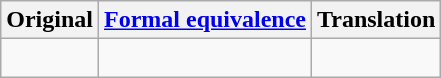<table class="wikitable">
<tr>
<th>Original</th>
<th><a href='#'>Formal equivalence</a></th>
<th>Translation</th>
</tr>
<tr>
<td><br></td>
<td><br></td>
<td><br></td>
</tr>
</table>
